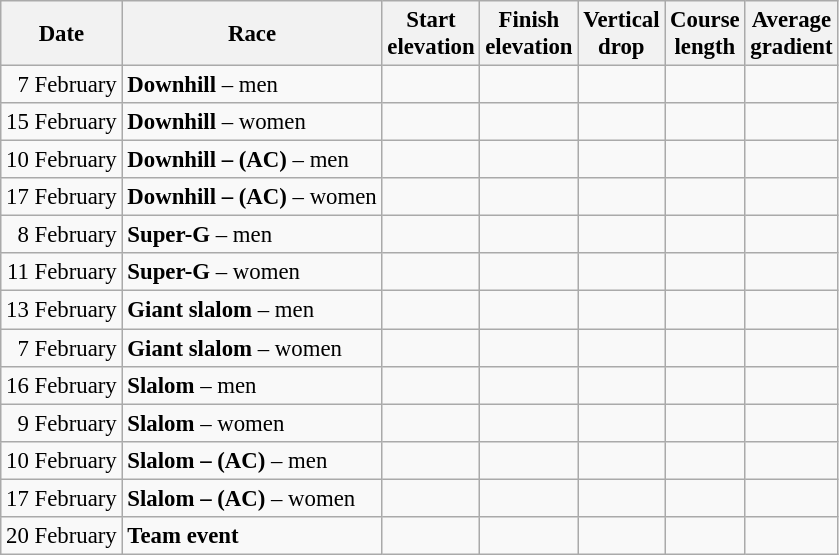<table class="wikitable sortable" style="text-align:right; font-size:95%;">
<tr>
<th>Date</th>
<th>Race</th>
<th>Start<br>elevation</th>
<th>Finish<br>elevation</th>
<th>Vertical<br>drop</th>
<th>Course<br>length</th>
<th>Average<br>gradient</th>
</tr>
<tr>
<td>7 February</td>
<td align=left><strong>Downhill</strong> – men</td>
<td></td>
<td></td>
<td></td>
<td></td>
<td align=center></td>
</tr>
<tr>
<td>15 February</td>
<td align=left><strong>Downhill</strong> – women</td>
<td></td>
<td></td>
<td></td>
<td></td>
<td align=center></td>
</tr>
<tr>
<td>10 February</td>
<td align=left><strong>Downhill – (AC)</strong> – men</td>
<td></td>
<td></td>
<td></td>
<td></td>
<td align=center></td>
</tr>
<tr>
<td>17 February</td>
<td align=left><strong>Downhill – (AC)</strong> – women</td>
<td></td>
<td></td>
<td></td>
<td></td>
<td align=center></td>
</tr>
<tr>
<td>8 February</td>
<td align=left><strong>Super-G</strong> – men</td>
<td></td>
<td></td>
<td></td>
<td></td>
<td align=center></td>
</tr>
<tr>
<td>11 February</td>
<td align=left><strong>Super-G</strong> – women</td>
<td></td>
<td></td>
<td></td>
<td></td>
<td align=center></td>
</tr>
<tr>
<td>13 February</td>
<td align=left><strong>Giant slalom</strong> – men</td>
<td></td>
<td></td>
<td></td>
<td></td>
<td></td>
</tr>
<tr>
<td>7 February</td>
<td align=left><strong>Giant slalom</strong> – women</td>
<td></td>
<td></td>
<td></td>
<td></td>
<td></td>
</tr>
<tr>
<td>16 February</td>
<td align=left><strong>Slalom</strong> – men</td>
<td></td>
<td></td>
<td></td>
<td></td>
<td></td>
</tr>
<tr>
<td>9 February</td>
<td align=left><strong>Slalom</strong> – women</td>
<td></td>
<td></td>
<td></td>
<td></td>
<td></td>
</tr>
<tr>
<td>10 February</td>
<td align=left><strong>Slalom – (AC)</strong> – men</td>
<td></td>
<td></td>
<td></td>
<td></td>
<td></td>
</tr>
<tr>
<td>17 February</td>
<td align=left><strong>Slalom – (AC)</strong> – women</td>
<td></td>
<td></td>
<td></td>
<td></td>
<td></td>
</tr>
<tr>
<td>20 February</td>
<td align=left><strong>Team event</strong></td>
<td></td>
<td></td>
<td></td>
<td></td>
<td></td>
</tr>
</table>
